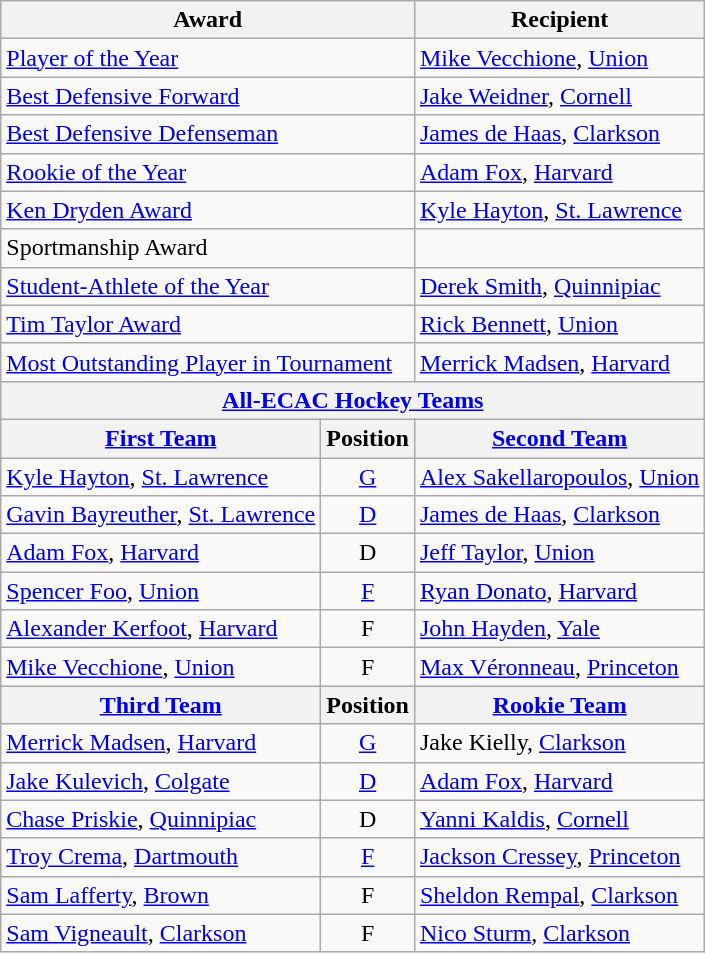<table class="wikitable">
<tr>
<th colspan=2>Award</th>
<th>Recipient</th>
</tr>
<tr>
<td colspan=2><a href='#'>Player of the Year</a></td>
<td><a href='#'>Mike Vecchione</a>, <a href='#'>Union</a></td>
</tr>
<tr>
<td colspan=2><a href='#'>Best Defensive Forward</a></td>
<td><a href='#'>Jake Weidner</a>, <a href='#'>Cornell</a></td>
</tr>
<tr>
<td colspan=2><a href='#'>Best Defensive Defenseman</a></td>
<td><a href='#'>James de Haas</a>, <a href='#'>Clarkson</a></td>
</tr>
<tr>
<td colspan=2><a href='#'>Rookie of the Year</a></td>
<td><a href='#'>Adam Fox</a>, <a href='#'>Harvard</a></td>
</tr>
<tr>
<td colspan=2><a href='#'>Ken Dryden Award</a></td>
<td><a href='#'>Kyle Hayton</a>, <a href='#'>St. Lawrence</a></td>
</tr>
<tr>
<td colspan=2>Sportmanship Award</td>
<td></td>
</tr>
<tr>
<td colspan=2><a href='#'>Student-Athlete of the Year</a></td>
<td><a href='#'>Derek Smith</a>, <a href='#'>Quinnipiac</a></td>
</tr>
<tr>
<td colspan=2><a href='#'>Tim Taylor Award</a></td>
<td><a href='#'>Rick Bennett</a>, <a href='#'>Union</a></td>
</tr>
<tr>
<td colspan=2><a href='#'>Most Outstanding Player in Tournament</a></td>
<td><a href='#'>Merrick Madsen</a>, <a href='#'>Harvard</a></td>
</tr>
<tr>
<th colspan=3><a href='#'>All-ECAC Hockey Teams</a></th>
</tr>
<tr>
<th><a href='#'>First Team</a></th>
<th>Position</th>
<th><a href='#'>Second Team</a></th>
</tr>
<tr>
<td><a href='#'>Kyle Hayton</a>, <a href='#'>St. Lawrence</a></td>
<td align=center><a href='#'>G</a></td>
<td><a href='#'>Alex Sakellaropoulos</a>, <a href='#'>Union</a></td>
</tr>
<tr>
<td><a href='#'>Gavin Bayreuther</a>, <a href='#'>St. Lawrence</a></td>
<td align=center><a href='#'>D</a></td>
<td><a href='#'>James de Haas</a>, <a href='#'>Clarkson</a></td>
</tr>
<tr>
<td><a href='#'>Adam Fox</a>, <a href='#'>Harvard</a></td>
<td align=center>D</td>
<td><a href='#'>Jeff Taylor</a>, <a href='#'>Union</a></td>
</tr>
<tr>
<td><a href='#'>Spencer Foo</a>, <a href='#'>Union</a></td>
<td align=center><a href='#'>F</a></td>
<td><a href='#'>Ryan Donato</a>, <a href='#'>Harvard</a></td>
</tr>
<tr>
<td><a href='#'>Alexander Kerfoot</a>, <a href='#'>Harvard</a></td>
<td align=center>F</td>
<td><a href='#'>John Hayden</a>, <a href='#'>Yale</a></td>
</tr>
<tr>
<td><a href='#'>Mike Vecchione</a>, <a href='#'>Union</a></td>
<td align=center>F</td>
<td><a href='#'>Max Véronneau</a>, <a href='#'>Princeton</a></td>
</tr>
<tr>
<th><a href='#'>Third Team</a></th>
<th>Position</th>
<th><a href='#'>Rookie Team</a></th>
</tr>
<tr>
<td><a href='#'>Merrick Madsen</a>, <a href='#'>Harvard</a></td>
<td align=center><a href='#'>G</a></td>
<td>Jake Kielly, <a href='#'>Clarkson</a></td>
</tr>
<tr>
<td><a href='#'>Jake Kulevich</a>, <a href='#'>Colgate</a></td>
<td align=center><a href='#'>D</a></td>
<td><a href='#'>Adam Fox</a>, <a href='#'>Harvard</a></td>
</tr>
<tr>
<td><a href='#'>Chase Priskie</a>, <a href='#'>Quinnipiac</a></td>
<td align=center>D</td>
<td><a href='#'>Yanni Kaldis</a>, <a href='#'>Cornell</a></td>
</tr>
<tr>
<td><a href='#'>Troy Crema</a>, <a href='#'>Dartmouth</a></td>
<td align=center><a href='#'>F</a></td>
<td><a href='#'>Jackson Cressey</a>, <a href='#'>Princeton</a></td>
</tr>
<tr>
<td><a href='#'>Sam Lafferty</a>, <a href='#'>Brown</a></td>
<td align=center>F</td>
<td><a href='#'>Sheldon Rempal</a>, <a href='#'>Clarkson</a></td>
</tr>
<tr>
<td><a href='#'>Sam Vigneault</a>, <a href='#'>Clarkson</a></td>
<td align=center>F</td>
<td><a href='#'>Nico Sturm</a>, <a href='#'>Clarkson</a></td>
</tr>
</table>
